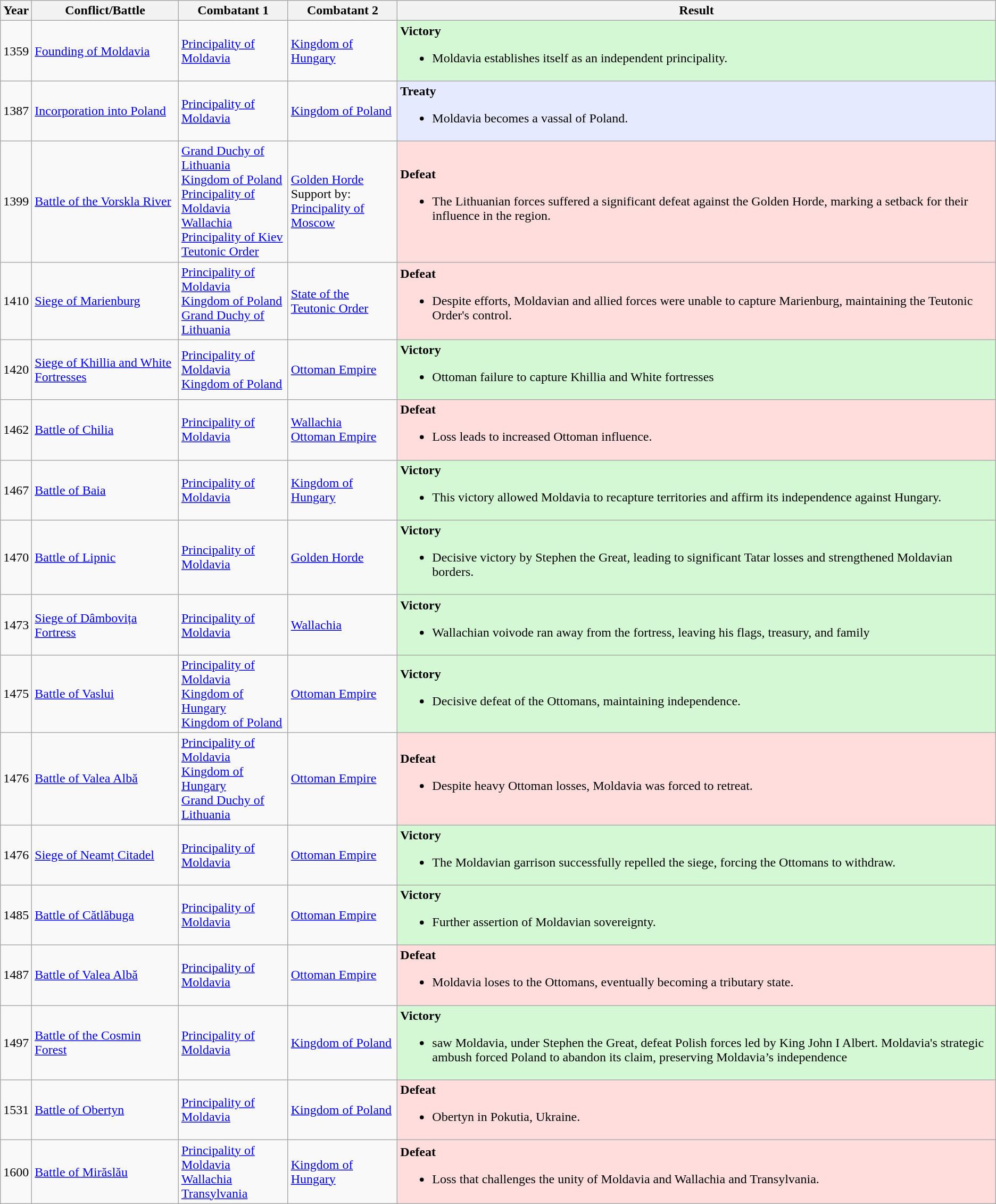<table class="wikitable">
<tr>
<th>Year</th>
<th>Conflict/Battle</th>
<th>Combatant 1</th>
<th>Combatant 2</th>
<th>Result</th>
</tr>
<tr>
<td>1359</td>
<td><a href='#'>Founding of Moldavia</a></td>
<td> <a href='#'>Principality of Moldavia</a></td>
<td> <a href='#'>Kingdom of Hungary</a></td>
<td style="background:#D4F7D4"><strong>Victory</strong><br><ul><li>Moldavia establishes itself as an independent principality.</li></ul></td>
</tr>
<tr>
<td>1387</td>
<td><a href='#'>Incorporation into Poland</a></td>
<td> <a href='#'>Principality of Moldavia</a></td>
<td> <a href='#'>Kingdom of Poland</a></td>
<td style="background:#E6EAFF"><strong>Treaty</strong><br><ul><li>Moldavia becomes a vassal of Poland.</li></ul></td>
</tr>
<tr>
<td>1399</td>
<td><a href='#'>Battle of the Vorskla River</a></td>
<td> <a href='#'>Grand Duchy of Lithuania</a><br> <a href='#'>Kingdom of Poland</a><br>  <a href='#'>Principality of Moldavia</a><br> <a href='#'>Wallachia</a><br> <a href='#'>Principality of Kiev</a><br> <a href='#'>Teutonic Order</a></td>
<td> <a href='#'>Golden Horde</a><br>Support by:<br> <a href='#'>Principality of Moscow</a></td>
<td style="background:#FFDDDD"><strong>Defeat</strong><br><ul><li>The Lithuanian forces suffered a significant defeat against the Golden Horde, marking a setback for their influence in the region.</li></ul></td>
</tr>
<tr>
<td>1410</td>
<td><a href='#'>Siege of Marienburg</a></td>
<td> <a href='#'>Principality of Moldavia</a><br>  <a href='#'>Kingdom of Poland</a><br> <a href='#'>Grand Duchy of Lithuania</a></td>
<td> <a href='#'>State of the Teutonic Order</a></td>
<td style="background:#FFDDDD"><strong>Defeat</strong><br><ul><li>Despite efforts, Moldavian and allied forces were unable to capture Marienburg, maintaining the Teutonic Order's control.</li></ul></td>
</tr>
<tr>
<td>1420</td>
<td><a href='#'>Siege of Khillia and White Fortresses</a></td>
<td> <a href='#'>Principality of Moldavia</a><br> <a href='#'>Kingdom of Poland</a></td>
<td> <a href='#'>Ottoman Empire</a></td>
<td style="background:#D4F7D4"><strong>Victory</strong><br><ul><li>Ottoman failure to capture Khillia and White fortresses</li></ul></td>
</tr>
<tr>
<td>1462</td>
<td><a href='#'>Battle of Chilia</a></td>
<td> <a href='#'>Principality of Moldavia</a></td>
<td> <a href='#'>Wallachia</a> <br>  <a href='#'>Ottoman Empire</a></td>
<td style="background:#FFDDDD"><strong>Defeat</strong><br><ul><li>Loss leads to increased Ottoman influence.</li></ul></td>
</tr>
<tr>
<td>1467</td>
<td><a href='#'>Battle of Baia </a></td>
<td> <a href='#'>Principality of Moldavia</a></td>
<td> <a href='#'>Kingdom of Hungary</a></td>
<td style="background:#D4F7D4"><strong>Victory</strong><br><ul><li>This victory allowed Moldavia to recapture territories and affirm its independence against Hungary.</li></ul></td>
</tr>
<tr>
<td>1470</td>
<td><a href='#'>Battle of Lipnic</a></td>
<td> <a href='#'>Principality of Moldavia</a></td>
<td> <a href='#'>Golden Horde</a></td>
<td style="background:#D4F7D4"><strong>Victory</strong><br><ul><li>Decisive victory by Stephen the Great, leading to significant Tatar losses and strengthened Moldavian borders.</li></ul></td>
</tr>
<tr>
<td>1473</td>
<td><a href='#'>Siege of Dâmbovița Fortress</a></td>
<td> <a href='#'>Principality of Moldavia</a></td>
<td> <a href='#'>Wallachia</a></td>
<td style="background:#D4F7D4"><strong>Victory</strong><br><ul><li>Wallachian voivode ran away from the fortress, leaving his flags, treasury, and family</li></ul></td>
</tr>
<tr>
<td>1475</td>
<td><a href='#'>Battle of Vaslui</a></td>
<td> <a href='#'>Principality of Moldavia</a><br> <a href='#'>Kingdom of Hungary</a><br> <a href='#'>Kingdom of Poland</a></td>
<td> <a href='#'>Ottoman Empire</a></td>
<td style="background:#D4F7D4"><strong>Victory</strong><br><ul><li>Decisive defeat of the Ottomans, maintaining independence.</li></ul></td>
</tr>
<tr>
<td>1476</td>
<td><a href='#'>Battle of Valea Albă</a></td>
<td> <a href='#'>Principality of Moldavia</a><br> <a href='#'>Kingdom of Hungary</a><br> <a href='#'>Grand Duchy of Lithuania</a></td>
<td> <a href='#'>Ottoman Empire</a></td>
<td style="background:#FFDDDD"><strong>Defeat</strong><br><ul><li>Despite heavy Ottoman losses, Moldavia was forced to retreat.</li></ul></td>
</tr>
<tr>
<td>1476</td>
<td><a href='#'>Siege of Neamț Citadel</a></td>
<td> <a href='#'>Principality of Moldavia</a></td>
<td> <a href='#'>Ottoman Empire</a></td>
<td style="background:#D4F7D4"><strong>Victory</strong><br><ul><li>The Moldavian garrison successfully repelled the siege, forcing the Ottomans to withdraw.</li></ul></td>
</tr>
<tr>
<td>1485</td>
<td><a href='#'>Battle of Cătlăbuga</a></td>
<td> <a href='#'>Principality of Moldavia</a></td>
<td> <a href='#'>Ottoman Empire</a></td>
<td style="background:#D4F7D4"><strong>Victory</strong><br><ul><li>Further assertion of Moldavian sovereignty.</li></ul></td>
</tr>
<tr>
<td>1487</td>
<td><a href='#'>Battle of Valea Albă</a></td>
<td> <a href='#'>Principality of Moldavia</a></td>
<td> <a href='#'>Ottoman Empire</a></td>
<td style="background:#FFDDDD"><strong>Defeat</strong><br><ul><li>Moldavia loses to the Ottomans, eventually becoming a tributary state.</li></ul></td>
</tr>
<tr>
<td>1497</td>
<td><a href='#'>Battle of the Cosmin Forest</a></td>
<td> <a href='#'>Principality of Moldavia</a></td>
<td> <a href='#'>Kingdom of Poland</a></td>
<td style="background:#D4F7D4"><strong>Victory</strong><br><ul><li>saw Moldavia, under Stephen the Great, defeat Polish forces led by King John I Albert. Moldavia's strategic ambush forced Poland to abandon its claim, preserving Moldavia’s independence</li></ul></td>
</tr>
<tr>
<td>1531</td>
<td><a href='#'>Battle of Obertyn</a></td>
<td> <a href='#'>Principality of Moldavia</a></td>
<td> <a href='#'>Kingdom of Poland</a></td>
<td style="background:#FFDDDD"><strong>Defeat</strong><br><ul><li>Obertyn in Pokutia, Ukraine.</li></ul></td>
</tr>
<tr>
<td>1600</td>
<td><a href='#'>Battle of Mirăslău</a></td>
<td> <a href='#'>Principality of Moldavia</a><br> <a href='#'>Wallachia</a><br> <a href='#'>Transylvania</a></td>
<td> <a href='#'>Kingdom of Hungary</a></td>
<td style="background:#FFDDDD"><strong>Defeat</strong><br><ul><li>Loss that challenges the unity of Moldavia and Wallachia and Transylvania.</li></ul></td>
</tr>
</table>
